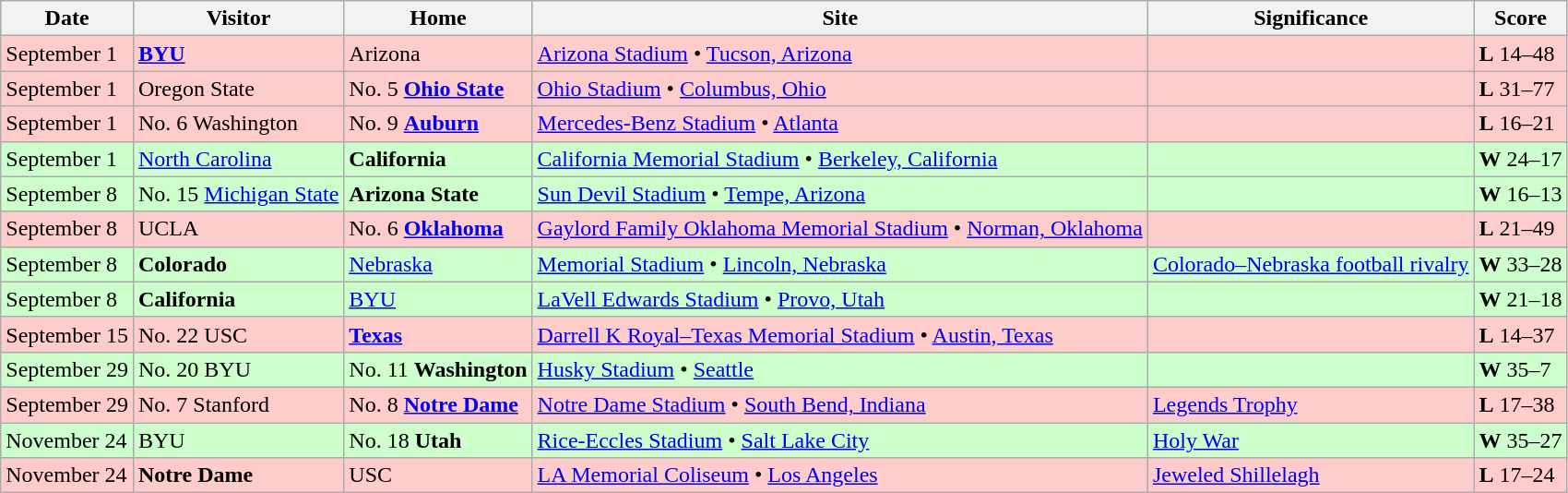<table class="wikitable">
<tr>
<th>Date</th>
<th>Visitor</th>
<th>Home</th>
<th>Site</th>
<th>Significance</th>
<th>Score</th>
</tr>
<tr style="background:#ffcccc;">
<td>September 1</td>
<td><strong><a href='#'>BYU</a></strong></td>
<td>Arizona</td>
<td><a href='#'>Arizona Stadium</a> • <a href='#'>Tucson, Arizona</a></td>
<td></td>
<td><strong>L</strong> 14–48</td>
</tr>
<tr style="background:#ffcccc;">
<td>September 1</td>
<td>Oregon State</td>
<td>No. 5 <strong><a href='#'>Ohio State</a></strong></td>
<td><a href='#'>Ohio Stadium</a> • <a href='#'>Columbus, Ohio</a></td>
<td></td>
<td><strong>L</strong> 31–77</td>
</tr>
<tr style="background:#ffcccc;">
<td>September 1</td>
<td>No. 6 Washington</td>
<td>No. 9 <strong><a href='#'>Auburn</a></strong></td>
<td><a href='#'>Mercedes-Benz Stadium</a> • <a href='#'>Atlanta</a></td>
<td></td>
<td><strong>L</strong> 16–21</td>
</tr>
<tr style="background:#ccffcc;">
<td>September 1</td>
<td><a href='#'>North Carolina</a></td>
<td><strong>California</strong></td>
<td><a href='#'>California Memorial Stadium</a> • <a href='#'>Berkeley, California</a></td>
<td></td>
<td><strong>W</strong> 24–17</td>
</tr>
<tr style="background:#ccffcc;">
<td>September 8</td>
<td>No. 15 <a href='#'>Michigan State</a></td>
<td><strong>Arizona State</strong></td>
<td><a href='#'>Sun Devil Stadium</a> • <a href='#'>Tempe, Arizona</a></td>
<td></td>
<td><strong>W</strong> 16–13</td>
</tr>
<tr style="background:#ffcccc;">
<td>September 8</td>
<td>UCLA</td>
<td>No. 6 <strong><a href='#'>Oklahoma</a></strong></td>
<td><a href='#'>Gaylord Family Oklahoma Memorial Stadium</a> • <a href='#'>Norman, Oklahoma</a></td>
<td></td>
<td><strong>L</strong> 21–49</td>
</tr>
<tr style="background:#ccffcc;">
<td>September 8</td>
<td><strong>Colorado</strong></td>
<td><a href='#'>Nebraska</a></td>
<td><a href='#'>Memorial Stadium</a> • <a href='#'>Lincoln, Nebraska</a></td>
<td><a href='#'>Colorado–Nebraska football rivalry</a></td>
<td><strong>W</strong> 33–28</td>
</tr>
<tr style="background:#ccffcc;">
<td>September 8</td>
<td><strong>California</strong></td>
<td><a href='#'>BYU</a></td>
<td><a href='#'>LaVell Edwards Stadium</a> • <a href='#'>Provo, Utah</a></td>
<td></td>
<td><strong>W</strong> 21–18</td>
</tr>
<tr style="background:#ffcccc;">
<td>September 15</td>
<td>No. 22 USC</td>
<td><strong><a href='#'>Texas</a></strong></td>
<td><a href='#'>Darrell K Royal–Texas Memorial Stadium</a> • <a href='#'>Austin, Texas</a></td>
<td></td>
<td><strong>L</strong> 14–37</td>
</tr>
<tr style="background:#ccffcc;">
<td>September 29</td>
<td>No. 20 BYU</td>
<td>No. 11 <strong>Washington</strong></td>
<td><a href='#'>Husky Stadium</a> • <a href='#'>Seattle</a></td>
<td></td>
<td><strong>W</strong> 35–7</td>
</tr>
<tr style="background:#ffcccc;">
<td>September 29</td>
<td>No. 7 Stanford</td>
<td>No. 8 <strong><a href='#'>Notre Dame</a></strong></td>
<td><a href='#'>Notre Dame Stadium</a> • <a href='#'>South Bend, Indiana</a></td>
<td><a href='#'>Legends Trophy</a></td>
<td><strong>L</strong> 17–38</td>
</tr>
<tr style="background:#ccffcc;">
<td>November 24</td>
<td>BYU</td>
<td>No. 18 <strong>Utah</strong></td>
<td><a href='#'>Rice-Eccles Stadium</a> • <a href='#'>Salt Lake City</a></td>
<td><a href='#'>Holy War</a></td>
<td><strong>W</strong> 35–27</td>
</tr>
<tr style="background:#ffcccc;">
<td>November 24</td>
<td><strong>Notre Dame</strong></td>
<td>USC</td>
<td><a href='#'>LA Memorial Coliseum</a> • <a href='#'>Los Angeles</a></td>
<td><a href='#'>Jeweled Shillelagh</a></td>
<td><strong>L</strong> 17–24</td>
</tr>
</table>
